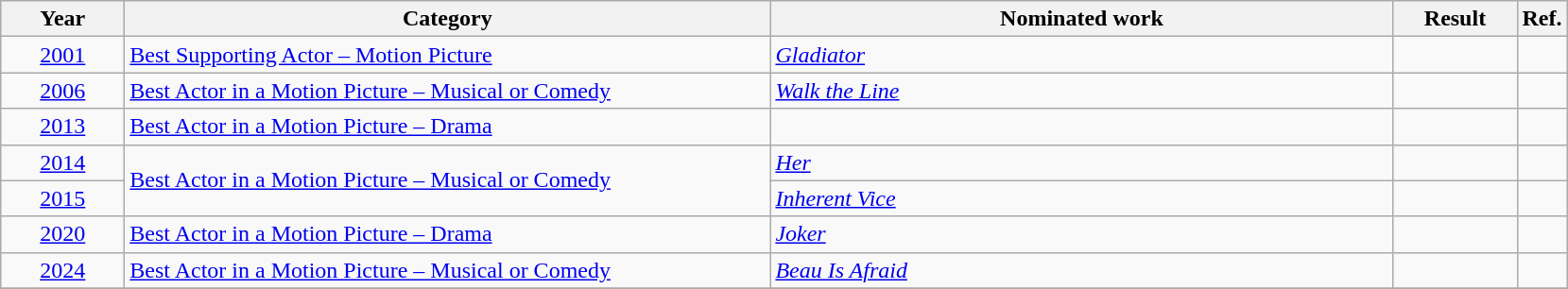<table class=wikitable>
<tr>
<th scope="col" style="width:5em;">Year</th>
<th scope="col" style="width:28em;">Category</th>
<th scope="col" style="width:27em;">Nominated work</th>
<th scope="col" style="width:5em;">Result</th>
<th>Ref.</th>
</tr>
<tr>
<td style="text-align:center;"><a href='#'>2001</a></td>
<td><a href='#'>Best Supporting Actor – Motion Picture</a></td>
<td><em><a href='#'>Gladiator</a></em></td>
<td></td>
<td style="text-align:center;"></td>
</tr>
<tr>
<td style="text-align:center;"><a href='#'>2006</a></td>
<td><a href='#'>Best Actor in a Motion Picture – Musical or Comedy</a></td>
<td><em><a href='#'>Walk the Line</a></em></td>
<td></td>
<td style="text-align:center;"></td>
</tr>
<tr>
<td style="text-align:center;"><a href='#'>2013</a></td>
<td><a href='#'>Best Actor in a Motion Picture – Drama</a></td>
<td><em></em></td>
<td></td>
<td style="text-align:center;"></td>
</tr>
<tr>
<td style="text-align:center;"><a href='#'>2014</a></td>
<td rowspan="2"><a href='#'>Best Actor in a Motion Picture – Musical or Comedy</a></td>
<td><em><a href='#'>Her</a></em></td>
<td></td>
<td style="text-align:center;"></td>
</tr>
<tr>
<td style="text-align:center;"><a href='#'>2015</a></td>
<td><em><a href='#'>Inherent Vice</a></em></td>
<td></td>
<td style="text-align:center;"></td>
</tr>
<tr>
<td style="text-align:center;"><a href='#'>2020</a></td>
<td><a href='#'>Best Actor in a Motion Picture – Drama</a></td>
<td><em><a href='#'>Joker</a></em></td>
<td></td>
<td style="text-align:center;"></td>
</tr>
<tr>
<td style="text-align:center;"><a href='#'>2024</a></td>
<td><a href='#'>Best Actor in a Motion Picture – Musical or Comedy</a></td>
<td><em><a href='#'>Beau Is Afraid</a></em></td>
<td></td>
<td style="text-align:center;"></td>
</tr>
<tr>
</tr>
</table>
